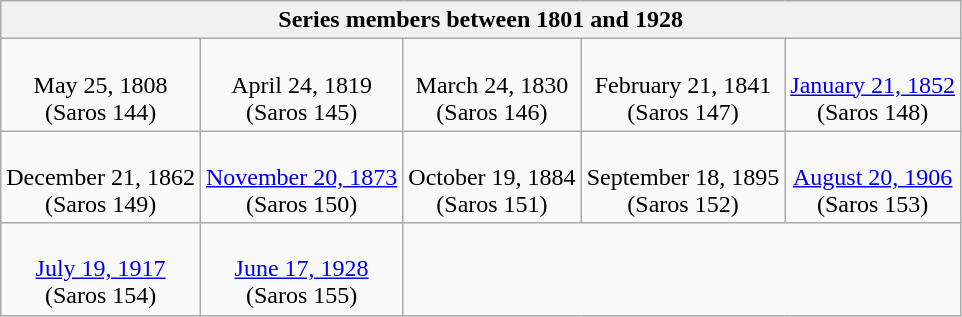<table class="wikitable mw-collapsible mw-collapsed">
<tr>
<th colspan=5>Series members between 1801 and 1928</th>
</tr>
<tr style="text-align:center;">
<td><br>May 25, 1808<br>(Saros 144)</td>
<td><br>April 24, 1819<br>(Saros 145)</td>
<td><br>March 24, 1830<br>(Saros 146)</td>
<td><br>February 21, 1841<br>(Saros 147)</td>
<td><br><a href='#'>January 21, 1852</a><br>(Saros 148)</td>
</tr>
<tr style="text-align:center;">
<td><br>December 21, 1862<br>(Saros 149)</td>
<td><br><a href='#'>November 20, 1873</a><br>(Saros 150)</td>
<td><br>October 19, 1884<br>(Saros 151)</td>
<td><br>September 18, 1895<br>(Saros 152)</td>
<td><br><a href='#'>August 20, 1906</a><br>(Saros 153)</td>
</tr>
<tr style="text-align:center;">
<td><br><a href='#'>July 19, 1917</a><br>(Saros 154)</td>
<td><br><a href='#'>June 17, 1928</a><br>(Saros 155)</td>
</tr>
</table>
